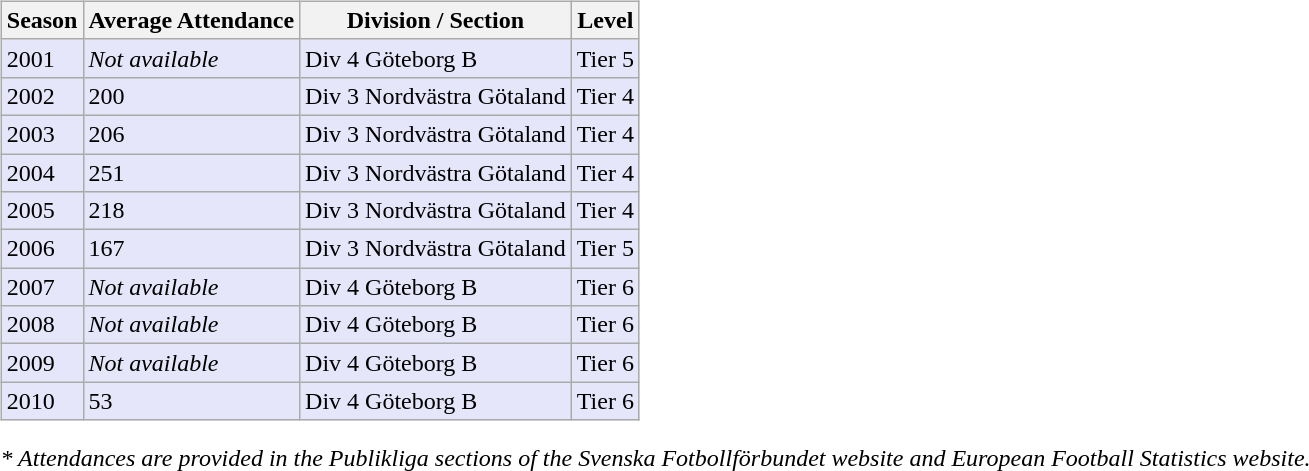<table>
<tr>
<td valign="top" width=0%><br><table class="wikitable">
<tr style="background:#f0f6fa;">
<th><strong>Season</strong></th>
<th><strong>Average Attendance</strong></th>
<th><strong>Division / Section</strong></th>
<th><strong>Level</strong></th>
</tr>
<tr>
<td style="background:#E6E6FA;">2001</td>
<td style="background:#E6E6FA;"><em>Not available</em></td>
<td style="background:#E6E6FA;">Div 4 Göteborg B</td>
<td style="background:#E6E6FA;">Tier 5</td>
</tr>
<tr>
<td style="background:#E6E6FA;">2002</td>
<td style="background:#E6E6FA;">200</td>
<td style="background:#E6E6FA;">Div 3 Nordvästra Götaland</td>
<td style="background:#E6E6FA;">Tier 4</td>
</tr>
<tr>
<td style="background:#E6E6FA;">2003</td>
<td style="background:#E6E6FA;">206</td>
<td style="background:#E6E6FA;">Div 3 Nordvästra Götaland</td>
<td style="background:#E6E6FA;">Tier 4</td>
</tr>
<tr>
<td style="background:#E6E6FA;">2004</td>
<td style="background:#E6E6FA;">251</td>
<td style="background:#E6E6FA;">Div 3 Nordvästra Götaland</td>
<td style="background:#E6E6FA;">Tier 4</td>
</tr>
<tr>
<td style="background:#E6E6FA;">2005</td>
<td style="background:#E6E6FA;">218</td>
<td style="background:#E6E6FA;">Div 3 Nordvästra Götaland</td>
<td style="background:#E6E6FA;">Tier 4</td>
</tr>
<tr>
<td style="background:#E6E6FA;">2006</td>
<td style="background:#E6E6FA;">167</td>
<td style="background:#E6E6FA;">Div 3 Nordvästra Götaland</td>
<td style="background:#E6E6FA;">Tier 5</td>
</tr>
<tr>
<td style="background:#E6E6FA;">2007</td>
<td style="background:#E6E6FA;"><em>Not available</em></td>
<td style="background:#E6E6FA;">Div 4 Göteborg B</td>
<td style="background:#E6E6FA;">Tier 6</td>
</tr>
<tr>
<td style="background:#E6E6FA;">2008</td>
<td style="background:#E6E6FA;"><em>Not available</em></td>
<td style="background:#E6E6FA;">Div 4 Göteborg B</td>
<td style="background:#E6E6FA;">Tier 6</td>
</tr>
<tr>
<td style="background:#E6E6FA;">2009</td>
<td style="background:#E6E6FA;"><em>Not available</em></td>
<td style="background:#E6E6FA;">Div 4 Göteborg B</td>
<td style="background:#E6E6FA;">Tier 6</td>
</tr>
<tr>
<td style="background:#E6E6FA;">2010</td>
<td style="background:#E6E6FA;">53</td>
<td style="background:#E6E6FA;">Div 4 Göteborg B</td>
<td style="background:#E6E6FA;">Tier 6</td>
</tr>
</table>
<em>* Attendances are provided in the Publikliga sections of the Svenska Fotbollförbundet website and European Football Statistics website.</em> 
</td>
</tr>
</table>
